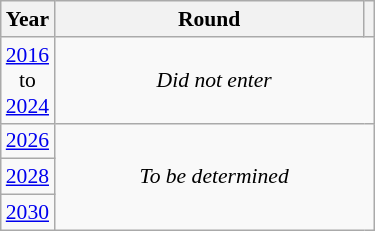<table class="wikitable" style="text-align: center; font-size:90%">
<tr>
<th>Year</th>
<th style="width:200px">Round</th>
<th></th>
</tr>
<tr>
<td><a href='#'>2016</a><br>to<br><a href='#'>2024</a></td>
<td colspan="2"><em>Did not enter</em></td>
</tr>
<tr>
<td><a href='#'>2026</a></td>
<td colspan="2" rowspan="3"><em>To be determined</em></td>
</tr>
<tr>
<td><a href='#'>2028</a></td>
</tr>
<tr>
<td><a href='#'>2030</a></td>
</tr>
</table>
